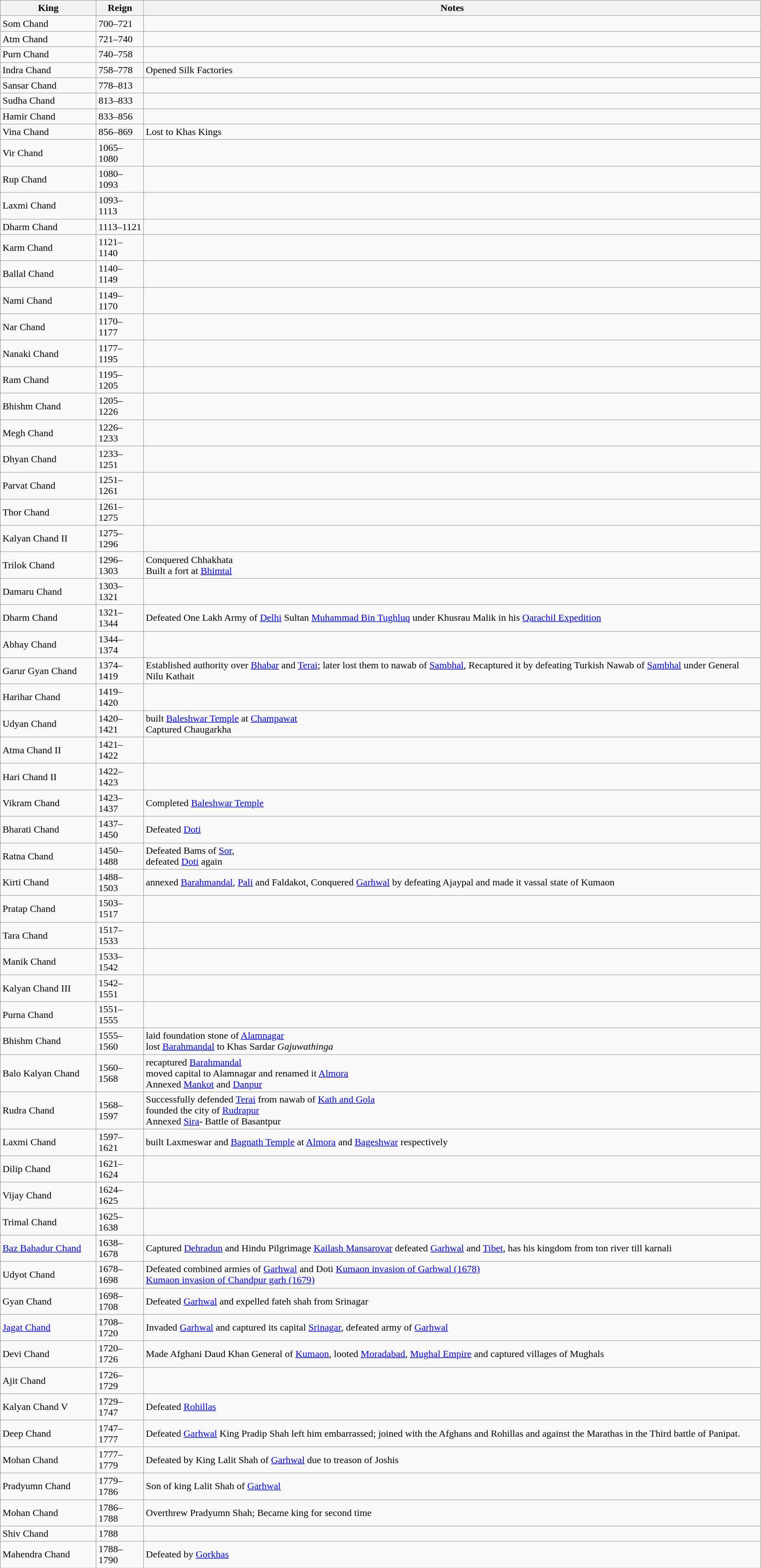<table class="sortable wikitable">
<tr>
<th width="150" rowspan="1">King</th>
<th rowspan="1">Reign</th>
<th rowspan="1">Notes</th>
</tr>
<tr>
<td>Som Chand</td>
<td>700–721</td>
<td></td>
</tr>
<tr>
<td>Atm Chand</td>
<td>721–740</td>
<td></td>
</tr>
<tr>
<td>Purn Chand</td>
<td>740–758</td>
<td></td>
</tr>
<tr>
<td>Indra Chand</td>
<td>758–778</td>
<td>Opened Silk Factories</td>
</tr>
<tr>
<td>Sansar Chand</td>
<td>778–813</td>
<td></td>
</tr>
<tr>
<td>Sudha Chand</td>
<td>813–833</td>
<td></td>
</tr>
<tr>
<td>Hamir Chand</td>
<td>833–856</td>
<td></td>
</tr>
<tr>
<td>Vina Chand</td>
<td>856–869</td>
<td>Lost to Khas Kings</td>
</tr>
<tr>
<td>Vir Chand</td>
<td>1065–1080</td>
<td></td>
</tr>
<tr>
<td>Rup Chand</td>
<td>1080–1093</td>
<td></td>
</tr>
<tr>
<td>Laxmi Chand</td>
<td>1093–1113</td>
<td></td>
</tr>
<tr>
<td>Dharm Chand</td>
<td>1113–1121</td>
<td></td>
</tr>
<tr>
<td>Karm Chand</td>
<td>1121–1140</td>
<td></td>
</tr>
<tr>
<td>Ballal Chand</td>
<td>1140–1149</td>
<td></td>
</tr>
<tr>
<td>Nami Chand</td>
<td>1149–1170</td>
<td></td>
</tr>
<tr>
<td>Nar Chand</td>
<td>1170–1177</td>
<td></td>
</tr>
<tr>
<td>Nanaki Chand</td>
<td>1177–1195</td>
<td></td>
</tr>
<tr>
<td>Ram Chand</td>
<td>1195–1205</td>
<td></td>
</tr>
<tr>
<td>Bhishm Chand</td>
<td>1205–1226</td>
<td></td>
</tr>
<tr>
<td>Megh Chand</td>
<td>1226–1233</td>
<td></td>
</tr>
<tr>
<td>Dhyan Chand</td>
<td>1233–1251</td>
<td></td>
</tr>
<tr>
<td>Parvat Chand</td>
<td>1251–1261</td>
<td></td>
</tr>
<tr>
<td>Thor Chand</td>
<td>1261–1275</td>
<td></td>
</tr>
<tr>
<td>Kalyan Chand II</td>
<td>1275–1296</td>
<td></td>
</tr>
<tr>
<td>Trilok Chand</td>
<td>1296–1303</td>
<td>Conquered Chhakhata<br>Built a fort at <a href='#'>Bhimtal</a></td>
</tr>
<tr>
<td>Damaru Chand</td>
<td>1303–1321</td>
<td></td>
</tr>
<tr>
<td>Dharm Chand</td>
<td>1321–1344</td>
<td>Defeated One Lakh Army of <a href='#'>Delhi</a> Sultan <a href='#'>Muhammad Bin Tughluq</a> under Khusrau Malik in his <a href='#'>Qarachil Expedition</a></td>
</tr>
<tr>
<td>Abhay Chand</td>
<td>1344–1374</td>
<td></td>
</tr>
<tr>
<td>Garur Gyan Chand</td>
<td>1374–1419</td>
<td>Established authority over <a href='#'>Bhabar</a> and <a href='#'>Terai</a>; later lost them to nawab of <a href='#'>Sambhal</a>, Recaptured it by defeating Turkish Nawab of <a href='#'>Sambhal</a> under General Nilu Kathait</td>
</tr>
<tr>
<td>Harihar Chand</td>
<td>1419–1420</td>
<td></td>
</tr>
<tr>
<td>Udyan Chand</td>
<td>1420–1421</td>
<td>built <a href='#'>Baleshwar Temple</a> at <a href='#'>Champawat</a><br>Captured Chaugarkha</td>
</tr>
<tr>
<td>Atma Chand II</td>
<td>1421–1422</td>
<td></td>
</tr>
<tr>
<td>Hari Chand II</td>
<td>1422–1423</td>
<td></td>
</tr>
<tr>
<td>Vikram Chand</td>
<td>1423–1437</td>
<td>Completed <a href='#'>Baleshwar Temple</a></td>
</tr>
<tr>
<td>Bharati Chand</td>
<td>1437–1450</td>
<td>Defeated <a href='#'>Doti</a></td>
</tr>
<tr>
<td>Ratna Chand</td>
<td>1450–1488</td>
<td>Defeated Bams of <a href='#'>Sor</a>,<br>defeated <a href='#'>Doti</a> again</td>
</tr>
<tr>
<td>Kirti Chand</td>
<td>1488–1503</td>
<td>annexed <a href='#'>Barahmandal</a>, <a href='#'>Pali</a> and Faldakot,  Conquered <a href='#'>Garhwal</a> by defeating Ajaypal and made it vassal state of Kumaon</td>
</tr>
<tr>
<td>Pratap Chand</td>
<td>1503–1517</td>
<td></td>
</tr>
<tr>
<td>Tara Chand</td>
<td>1517–1533</td>
<td></td>
</tr>
<tr>
<td>Manik Chand</td>
<td>1533–1542</td>
<td></td>
</tr>
<tr>
<td>Kalyan Chand III</td>
<td>1542–1551</td>
<td></td>
</tr>
<tr>
<td>Purna Chand</td>
<td>1551–1555</td>
<td></td>
</tr>
<tr>
<td>Bhishm Chand</td>
<td>1555–1560</td>
<td>laid foundation stone of <a href='#'>Alamnagar</a><br>lost <a href='#'>Barahmandal</a> to Khas Sardar <em>Gajuwathinga</em></td>
</tr>
<tr>
<td>Balo Kalyan Chand</td>
<td>1560–1568</td>
<td>recaptured <a href='#'>Barahmandal</a><br>moved capital to Alamnagar and renamed it <a href='#'>Almora</a><br>Annexed <a href='#'>Mankot</a> and <a href='#'>Danpur</a></td>
</tr>
<tr>
<td>Rudra Chand</td>
<td>1568–1597</td>
<td>Successfully defended <a href='#'>Terai</a> from nawab of <a href='#'>Kath and Gola</a><br>founded the city of <a href='#'>Rudrapur</a><br>Annexed <a href='#'>Sira</a>- Battle of Basantpur</td>
</tr>
<tr>
<td>Laxmi Chand</td>
<td>1597–1621</td>
<td>built Laxmeswar and <a href='#'>Bagnath Temple</a> at <a href='#'>Almora</a> and <a href='#'>Bageshwar</a> respectively</td>
</tr>
<tr>
<td>Dilip Chand</td>
<td>1621–1624</td>
<td></td>
</tr>
<tr>
<td>Vijay Chand</td>
<td>1624–1625</td>
<td></td>
</tr>
<tr>
<td>Trimal Chand</td>
<td>1625–1638</td>
<td></td>
</tr>
<tr>
<td><a href='#'>Baz Bahadur Chand</a></td>
<td>1638–1678</td>
<td>Captured <a href='#'>Dehradun</a> and Hindu Pilgrimage <a href='#'>Kailash Mansarovar</a> defeated <a href='#'>Garhwal</a> and <a href='#'>Tibet</a>, has his kingdom from ton river till karnali</td>
</tr>
<tr>
<td>Udyot Chand</td>
<td>1678–1698</td>
<td>Defeated combined armies of <a href='#'>Garhwal</a> and Doti <a href='#'>Kumaon invasion of Garhwal (1678)</a><br><a href='#'>Kumaon invasion of Chandpur garh (1679)</a></td>
</tr>
<tr>
<td>Gyan Chand</td>
<td>1698–1708</td>
<td>Defeated <a href='#'>Garhwal</a> and expelled fateh shah from Srinagar</td>
</tr>
<tr>
<td><a href='#'>Jagat Chand</a></td>
<td>1708–1720</td>
<td>Invaded <a href='#'>Garhwal</a> and captured its capital <a href='#'>Srinagar</a>, defeated army of <a href='#'>Garhwal</a></td>
</tr>
<tr>
<td>Devi Chand</td>
<td>1720–1726</td>
<td>Made Afghani Daud Khan General of <a href='#'>Kumaon</a>, looted <a href='#'>Moradabad</a>, <a href='#'>Mughal Empire</a> and captured villages of Mughals</td>
</tr>
<tr>
<td>Ajit Chand</td>
<td>1726–1729</td>
<td></td>
</tr>
<tr>
<td>Kalyan Chand V</td>
<td>1729–1747</td>
<td>Defeated <a href='#'>Rohillas</a></td>
</tr>
<tr>
<td>Deep Chand</td>
<td>1747–1777</td>
<td>Defeated <a href='#'>Garhwal</a> King Pradip Shah left him embarrassed; joined with the Afghans and Rohillas and against the Marathas in the Third battle of Panipat.</td>
</tr>
<tr>
<td>Mohan Chand</td>
<td>1777–1779</td>
<td>Defeated by King Lalit Shah of <a href='#'>Garhwal</a> due to treason of Joshis</td>
</tr>
<tr>
<td>Pradyumn Chand</td>
<td>1779–1786</td>
<td>Son of king Lalit Shah of <a href='#'>Garhwal</a></td>
</tr>
<tr>
<td>Mohan Chand</td>
<td>1786–1788</td>
<td>Overthrew Pradyumn Shah; Became king for second time</td>
</tr>
<tr>
<td>Shiv Chand</td>
<td>1788</td>
<td></td>
</tr>
<tr>
<td>Mahendra Chand</td>
<td>1788–1790</td>
<td>Defeated by <a href='#'>Gorkhas</a></td>
</tr>
</table>
